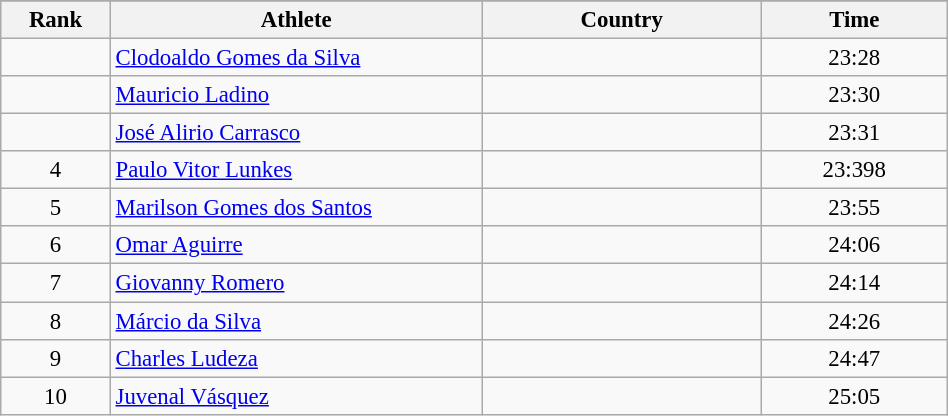<table class="wikitable sortable" style=" text-align:center; font-size:95%;" width="50%">
<tr>
</tr>
<tr>
<th width=5%>Rank</th>
<th width=20%>Athlete</th>
<th width=15%>Country</th>
<th width=10%>Time</th>
</tr>
<tr>
<td align=center></td>
<td align=left><a href='#'>Clodoaldo Gomes da Silva</a></td>
<td align=left></td>
<td>23:28</td>
</tr>
<tr>
<td align=center></td>
<td align=left><a href='#'>Mauricio Ladino</a></td>
<td align=left></td>
<td>23:30</td>
</tr>
<tr>
<td align=center></td>
<td align=left><a href='#'>José Alirio Carrasco</a></td>
<td align=left></td>
<td>23:31</td>
</tr>
<tr>
<td align=center>4</td>
<td align=left><a href='#'>Paulo Vitor Lunkes</a></td>
<td align=left></td>
<td>23:398</td>
</tr>
<tr>
<td align=center>5</td>
<td align=left><a href='#'>Marilson Gomes dos Santos</a></td>
<td align=left></td>
<td>23:55</td>
</tr>
<tr>
<td align=center>6</td>
<td align=left><a href='#'>Omar Aguirre</a></td>
<td align=left></td>
<td>24:06</td>
</tr>
<tr>
<td align=center>7</td>
<td align=left><a href='#'>Giovanny Romero</a></td>
<td align=left></td>
<td>24:14</td>
</tr>
<tr>
<td align=center>8</td>
<td align=left><a href='#'>Márcio da Silva</a></td>
<td align=left></td>
<td>24:26</td>
</tr>
<tr>
<td align=center>9</td>
<td align=left><a href='#'>Charles Ludeza</a></td>
<td align=left></td>
<td>24:47</td>
</tr>
<tr>
<td align=center>10</td>
<td align=left><a href='#'>Juvenal Vásquez</a></td>
<td align=left></td>
<td>25:05</td>
</tr>
</table>
